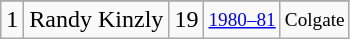<table class="wikitable">
<tr>
</tr>
<tr>
<td>1</td>
<td>Randy Kinzly</td>
<td>19</td>
<td style="font-size:80%;"><a href='#'>1980–81</a></td>
<td style="font-size:80%;">Colgate</td>
</tr>
</table>
